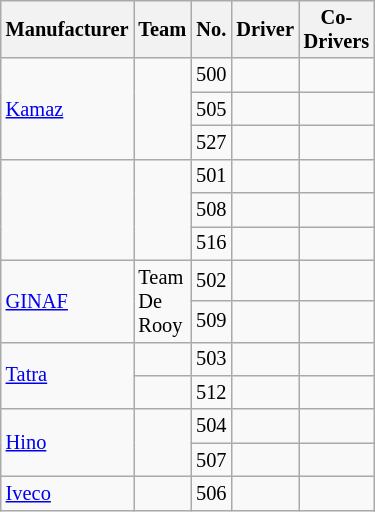<table class="wikitable" style="font-size:85%; ; width:15%">
<tr>
<th>Manufacturer</th>
<th>Team</th>
<th>No.</th>
<th>Driver</th>
<th>Co-Drivers</th>
</tr>
<tr>
<td rowspan=3> <a href='#'>Kamaz</a></td>
<td rowspan=3></td>
<td>500</td>
<td></td>
<td><br></td>
</tr>
<tr>
<td>505</td>
<td></td>
<td><br></td>
</tr>
<tr>
<td>527</td>
<td></td>
<td><br></td>
</tr>
<tr>
<td rowspan=3></td>
<td rowspan=3></td>
<td>501</td>
<td></td>
<td><br></td>
</tr>
<tr>
<td>508</td>
<td></td>
<td><br></td>
</tr>
<tr>
<td>516</td>
<td></td>
<td><br></td>
</tr>
<tr>
<td rowspan=2> <a href='#'>GINAF</a></td>
<td rowspan=2>Team De Rooy</td>
<td>502</td>
<td></td>
<td><br></td>
</tr>
<tr>
<td>509</td>
<td></td>
<td><br></td>
</tr>
<tr>
<td rowspan=2> <a href='#'>Tatra</a></td>
<td></td>
<td>503</td>
<td></td>
<td><br></td>
</tr>
<tr>
<td></td>
<td>512</td>
<td></td>
<td></td>
</tr>
<tr>
<td rowspan=2> <a href='#'>Hino</a></td>
<td rowspan=2></td>
<td>504</td>
<td></td>
<td></td>
</tr>
<tr>
<td>507</td>
<td></td>
<td><br></td>
</tr>
<tr>
<td> <a href='#'>Iveco</a></td>
<td></td>
<td>506</td>
<td></td>
<td><br></td>
</tr>
</table>
